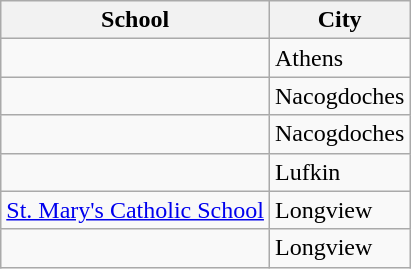<table class="wikitable">
<tr>
<th>School</th>
<th>City</th>
</tr>
<tr>
<td></td>
<td>Athens</td>
</tr>
<tr>
<td></td>
<td>Nacogdoches</td>
</tr>
<tr>
<td></td>
<td>Nacogdoches</td>
</tr>
<tr>
<td></td>
<td>Lufkin</td>
</tr>
<tr>
<td><a href='#'>St. Mary's Catholic School</a></td>
<td>Longview</td>
</tr>
<tr>
<td></td>
<td>Longview</td>
</tr>
</table>
